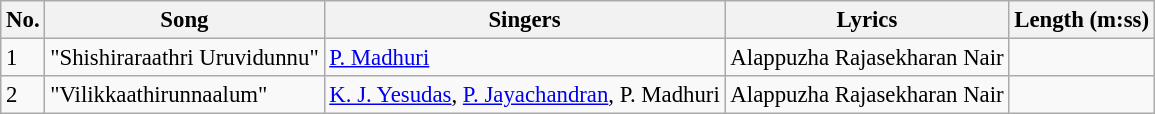<table class="wikitable" style="font-size:95%;">
<tr>
<th>No.</th>
<th>Song</th>
<th>Singers</th>
<th>Lyrics</th>
<th>Length (m:ss)</th>
</tr>
<tr>
<td>1</td>
<td>"Shishiraraathri Uruvidunnu"</td>
<td><a href='#'>P. Madhuri</a></td>
<td>Alappuzha Rajasekharan Nair</td>
<td></td>
</tr>
<tr>
<td>2</td>
<td>"Vilikkaathirunnaalum"</td>
<td><a href='#'>K. J. Yesudas</a>, <a href='#'>P. Jayachandran</a>, P. Madhuri</td>
<td>Alappuzha Rajasekharan Nair</td>
<td></td>
</tr>
</table>
